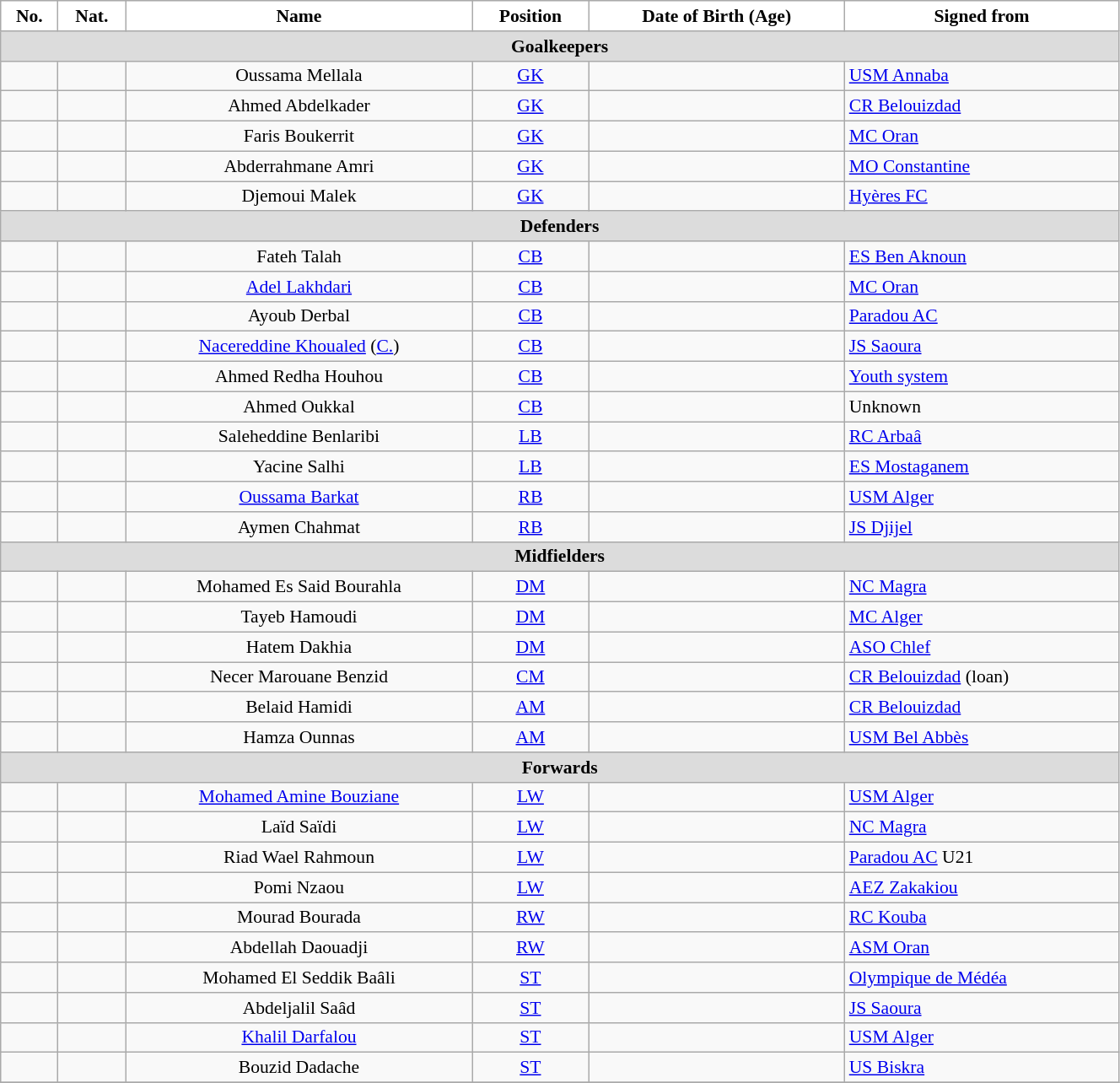<table class="wikitable" style="text-align:center; font-size:90%; width:70%">
<tr>
<th style="background:white; color:black; text-align:center;">No.</th>
<th style="background:white; color:black; text-align:center;">Nat.</th>
<th style="background:white; color:black; text-align:center;">Name</th>
<th style="background:white; color:black; text-align:center;">Position</th>
<th style="background:white; color:black; text-align:center;">Date of Birth (Age)</th>
<th style="background:white; color:black; text-align:center;">Signed from</th>
</tr>
<tr>
<th colspan=10 style="background:#DCDCDC; text-align:center;">Goalkeepers</th>
</tr>
<tr>
<td></td>
<td></td>
<td>Oussama Mellala</td>
<td><a href='#'>GK</a></td>
<td></td>
<td style="text-align:left"> <a href='#'>USM Annaba</a></td>
</tr>
<tr>
<td></td>
<td></td>
<td>Ahmed Abdelkader</td>
<td><a href='#'>GK</a></td>
<td></td>
<td style="text-align:left"> <a href='#'>CR Belouizdad</a></td>
</tr>
<tr>
<td></td>
<td></td>
<td>Faris Boukerrit</td>
<td><a href='#'>GK</a></td>
<td></td>
<td style="text-align:left"> <a href='#'>MC Oran</a></td>
</tr>
<tr>
<td></td>
<td></td>
<td>Abderrahmane Amri</td>
<td><a href='#'>GK</a></td>
<td></td>
<td style="text-align:left"> <a href='#'>MO Constantine</a></td>
</tr>
<tr>
<td></td>
<td></td>
<td>Djemoui Malek</td>
<td><a href='#'>GK</a></td>
<td></td>
<td style="text-align:left"> <a href='#'>Hyères FC</a></td>
</tr>
<tr>
<th colspan=10 style="background:#DCDCDC; text-align:center;">Defenders</th>
</tr>
<tr>
<td></td>
<td></td>
<td>Fateh Talah</td>
<td><a href='#'>CB</a></td>
<td></td>
<td style="text-align:left"> <a href='#'>ES Ben Aknoun</a></td>
</tr>
<tr>
<td></td>
<td></td>
<td><a href='#'>Adel Lakhdari</a></td>
<td><a href='#'>CB</a></td>
<td></td>
<td style="text-align:left"> <a href='#'>MC Oran</a></td>
</tr>
<tr>
<td></td>
<td></td>
<td>Ayoub Derbal</td>
<td><a href='#'>CB</a></td>
<td></td>
<td style="text-align:left"> <a href='#'>Paradou AC</a></td>
</tr>
<tr>
<td></td>
<td></td>
<td><a href='#'>Nacereddine Khoualed</a> (<a href='#'>C.</a>)</td>
<td><a href='#'>CB</a></td>
<td></td>
<td style="text-align:left"> <a href='#'>JS Saoura</a></td>
</tr>
<tr>
<td></td>
<td></td>
<td>Ahmed Redha Houhou</td>
<td><a href='#'>CB</a></td>
<td></td>
<td style="text-align:left"> <a href='#'>Youth system</a></td>
</tr>
<tr>
<td></td>
<td></td>
<td>Ahmed Oukkal</td>
<td><a href='#'>CB</a></td>
<td></td>
<td style="text-align:left"> Unknown</td>
</tr>
<tr>
<td></td>
<td></td>
<td>Saleheddine Benlaribi</td>
<td><a href='#'>LB</a></td>
<td></td>
<td style="text-align:left"> <a href='#'>RC Arbaâ</a></td>
</tr>
<tr>
<td></td>
<td></td>
<td>Yacine Salhi</td>
<td><a href='#'>LB</a></td>
<td></td>
<td style="text-align:left"> <a href='#'>ES Mostaganem</a></td>
</tr>
<tr>
<td></td>
<td></td>
<td><a href='#'>Oussama Barkat</a></td>
<td><a href='#'>RB</a></td>
<td></td>
<td style="text-align:left"> <a href='#'>USM Alger</a></td>
</tr>
<tr>
<td></td>
<td></td>
<td>Aymen Chahmat</td>
<td><a href='#'>RB</a></td>
<td></td>
<td style="text-align:left"> <a href='#'>JS Djijel</a></td>
</tr>
<tr>
<th colspan=10 style="background:#DCDCDC; text-align:center;">Midfielders</th>
</tr>
<tr>
<td></td>
<td></td>
<td>Mohamed Es Said Bourahla</td>
<td><a href='#'>DM</a></td>
<td></td>
<td style="text-align:left"> <a href='#'>NC Magra</a></td>
</tr>
<tr>
<td></td>
<td></td>
<td>Tayeb Hamoudi</td>
<td><a href='#'>DM</a></td>
<td></td>
<td style="text-align:left"> <a href='#'>MC Alger</a></td>
</tr>
<tr>
<td></td>
<td></td>
<td>Hatem Dakhia</td>
<td><a href='#'>DM</a></td>
<td></td>
<td style="text-align:left"> <a href='#'>ASO Chlef</a></td>
</tr>
<tr>
<td></td>
<td></td>
<td>Necer Marouane Benzid</td>
<td><a href='#'>CM</a></td>
<td></td>
<td style="text-align:left"> <a href='#'>CR Belouizdad</a> (loan)</td>
</tr>
<tr>
<td></td>
<td></td>
<td>Belaid Hamidi</td>
<td><a href='#'>AM</a></td>
<td></td>
<td style="text-align:left"> <a href='#'>CR Belouizdad</a></td>
</tr>
<tr>
<td></td>
<td></td>
<td>Hamza Ounnas</td>
<td><a href='#'>AM</a></td>
<td></td>
<td style="text-align:left"> <a href='#'>USM Bel Abbès</a></td>
</tr>
<tr>
<th colspan=10 style="background:#DCDCDC; text-align:center;">Forwards</th>
</tr>
<tr>
<td></td>
<td></td>
<td><a href='#'>Mohamed Amine Bouziane</a></td>
<td><a href='#'>LW</a></td>
<td></td>
<td style="text-align:left"> <a href='#'>USM Alger</a></td>
</tr>
<tr>
<td></td>
<td></td>
<td>Laïd Saïdi</td>
<td><a href='#'>LW</a></td>
<td></td>
<td style="text-align:left"> <a href='#'>NC Magra</a></td>
</tr>
<tr>
<td></td>
<td></td>
<td>Riad Wael Rahmoun</td>
<td><a href='#'>LW</a></td>
<td></td>
<td style="text-align:left"> <a href='#'>Paradou AC</a> U21</td>
</tr>
<tr>
<td></td>
<td></td>
<td>Pomi Nzaou</td>
<td><a href='#'>LW</a></td>
<td></td>
<td style="text-align:left"> <a href='#'>AEZ Zakakiou</a></td>
</tr>
<tr>
<td></td>
<td></td>
<td>Mourad Bourada</td>
<td><a href='#'>RW</a></td>
<td></td>
<td style="text-align:left"> <a href='#'>RC Kouba</a></td>
</tr>
<tr>
<td></td>
<td></td>
<td>Abdellah Daouadji</td>
<td><a href='#'>RW</a></td>
<td></td>
<td style="text-align:left"> <a href='#'>ASM Oran</a></td>
</tr>
<tr>
<td></td>
<td></td>
<td>Mohamed El Seddik Baâli</td>
<td><a href='#'>ST</a></td>
<td></td>
<td style="text-align:left"> <a href='#'>Olympique de Médéa</a></td>
</tr>
<tr>
<td></td>
<td></td>
<td>Abdeljalil Saâd</td>
<td><a href='#'>ST</a></td>
<td></td>
<td style="text-align:left"> <a href='#'>JS Saoura</a></td>
</tr>
<tr>
<td></td>
<td></td>
<td><a href='#'>Khalil Darfalou</a></td>
<td><a href='#'>ST</a></td>
<td></td>
<td style="text-align:left"> <a href='#'>USM Alger</a></td>
</tr>
<tr>
<td></td>
<td></td>
<td>Bouzid Dadache</td>
<td><a href='#'>ST</a></td>
<td></td>
<td style="text-align:left"> <a href='#'>US Biskra</a></td>
</tr>
<tr>
</tr>
</table>
